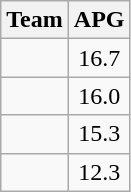<table class=wikitable>
<tr>
<th>Team</th>
<th>APG</th>
</tr>
<tr>
<td></td>
<td align=center>16.7</td>
</tr>
<tr>
<td></td>
<td align=center>16.0</td>
</tr>
<tr>
<td></td>
<td align=center>15.3</td>
</tr>
<tr>
<td></td>
<td align=center>12.3</td>
</tr>
</table>
